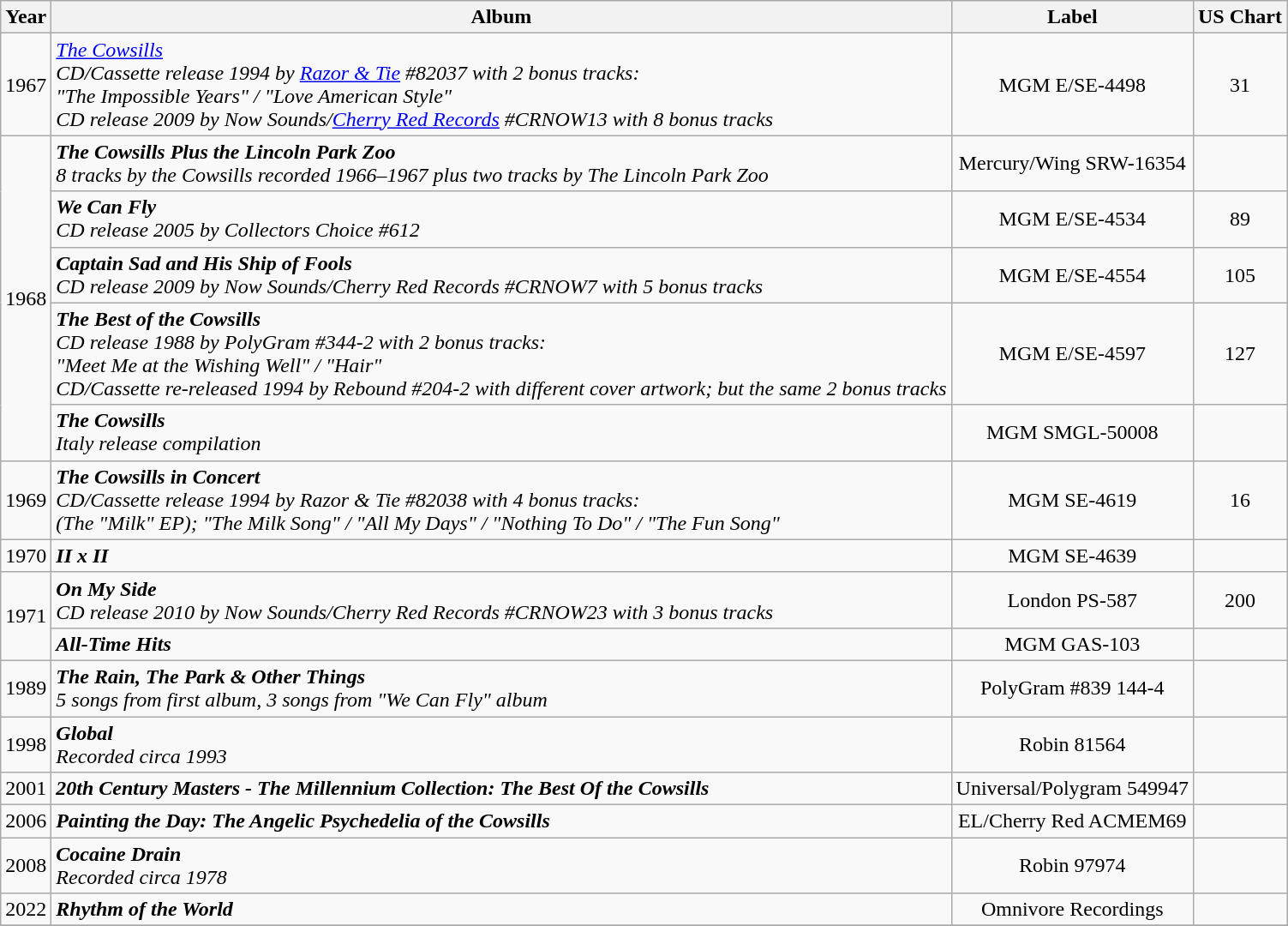<table class="wikitable">
<tr>
<th>Year</th>
<th>Album</th>
<th>Label</th>
<th>US Chart<br></th>
</tr>
<tr>
<td style="text-align:center;">1967</td>
<td><em><a href='#'>The Cowsills</a></em><br><em>CD/Cassette release 1994 by <a href='#'>Razor & Tie</a> #82037 with 2 bonus tracks:<br>"The Impossible Years" / "Love American Style"<br>CD release 2009 by Now Sounds/<a href='#'>Cherry Red Records</a> #CRNOW13 with 8 bonus tracks</em></td>
<td style="text-align:center;">MGM E/SE-4498</td>
<td style="text-align:center;">31</td>
</tr>
<tr>
<td rowspan="5">1968</td>
<td><strong><em>The Cowsills Plus the Lincoln Park Zoo</em></strong><br><em>8 tracks by the Cowsills recorded 1966–1967 plus two tracks by The Lincoln Park Zoo</em></td>
<td style="text-align:center;">Mercury/Wing SRW-16354</td>
<td></td>
</tr>
<tr>
<td><strong><em>We Can Fly</em></strong><br><em>CD release 2005 by Collectors Choice #612</em></td>
<td style="text-align:center;">MGM E/SE-4534</td>
<td style="text-align:center;">89</td>
</tr>
<tr>
<td><strong><em>Captain Sad and His Ship of Fools</em></strong><br><em>CD release 2009 by Now Sounds/Cherry Red Records #CRNOW7 with 5 bonus tracks</em></td>
<td style="text-align:center;">MGM E/SE-4554</td>
<td style="text-align:center;">105</td>
</tr>
<tr>
<td><strong><em>The Best of the Cowsills</em></strong><br><em>CD release 1988 by PolyGram #344-2 with 2 bonus tracks:<br>"Meet Me at the Wishing Well" / "Hair"<br>CD/Cassette re-released 1994 by Rebound #204-2 with different cover artwork; but the same 2 bonus tracks</em></td>
<td style="text-align:center;">MGM E/SE-4597</td>
<td style="text-align:center;">127</td>
</tr>
<tr>
<td><strong><em>The Cowsills</em></strong><br><em>Italy release compilation</em></td>
<td style="text-align:center;">MGM SMGL-50008</td>
<td></td>
</tr>
<tr>
<td style="text-align:center;">1969</td>
<td><strong><em>The Cowsills in Concert</em></strong><br><em>CD/Cassette release 1994 by Razor & Tie #82038 with 4 bonus tracks:<br>(The "Milk" EP); "The Milk Song" / "All My Days" / "Nothing To Do" / "The Fun Song"</em></td>
<td style="text-align:center;">MGM SE-4619</td>
<td style="text-align:center;">16</td>
</tr>
<tr>
<td>1970</td>
<td><strong><em>II x II</em></strong></td>
<td style="text-align:center;">MGM SE-4639</td>
<td></td>
</tr>
<tr>
<td rowspan="2">1971</td>
<td><strong><em>On My Side</em></strong><br><em>CD release 2010 by Now Sounds/Cherry Red Records #CRNOW23 with 3 bonus tracks</em></td>
<td style="text-align:center;">London PS-587</td>
<td style="text-align:center;">200</td>
</tr>
<tr>
<td><strong><em>All-Time Hits</em></strong></td>
<td style="text-align:center;">MGM GAS-103</td>
<td></td>
</tr>
<tr>
<td style="text-align:center;">1989</td>
<td><strong><em>The Rain, The Park & Other Things</em></strong><br><em>5 songs from first album, 3 songs from "We Can Fly" album</em></td>
<td style="text-align:center;">PolyGram #839 144-4</td>
<td></td>
</tr>
<tr>
<td style="text-align:center;">1998</td>
<td><strong><em>Global</em></strong><br><em>Recorded circa 1993</em></td>
<td style="text-align:center;">Robin 81564</td>
<td></td>
</tr>
<tr>
<td>2001</td>
<td><strong><em>20th Century Masters - The Millennium Collection: The Best Of the Cowsills</em></strong></td>
<td style="text-align:center;">Universal/Polygram 549947</td>
<td></td>
</tr>
<tr>
<td>2006</td>
<td><strong><em>Painting the Day: The Angelic Psychedelia of the Cowsills</em></strong></td>
<td style="text-align:center;">EL/Cherry Red ACMEM69</td>
<td></td>
</tr>
<tr>
<td style="text-align:center;">2008</td>
<td><strong><em>Cocaine Drain</em></strong><br><em>Recorded circa 1978</em></td>
<td style="text-align:center;">Robin 97974</td>
<td></td>
</tr>
<tr>
<td>2022</td>
<td><strong><em>Rhythm of the World</em></strong></td>
<td style="text-align:center;">Omnivore Recordings</td>
<td></td>
</tr>
<tr>
</tr>
</table>
